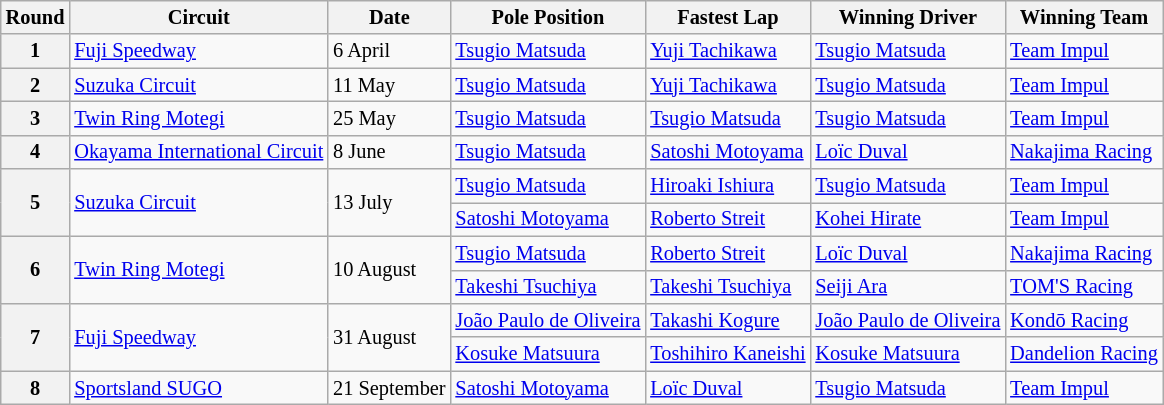<table class="wikitable" style="font-size:85%">
<tr>
<th>Round</th>
<th>Circuit</th>
<th>Date</th>
<th>Pole Position</th>
<th>Fastest Lap</th>
<th>Winning Driver</th>
<th>Winning Team</th>
</tr>
<tr>
<th>1</th>
<td><a href='#'>Fuji Speedway</a></td>
<td>6 April</td>
<td> <a href='#'>Tsugio Matsuda</a></td>
<td> <a href='#'>Yuji Tachikawa</a></td>
<td> <a href='#'>Tsugio Matsuda</a></td>
<td><a href='#'>Team Impul</a></td>
</tr>
<tr>
<th>2</th>
<td><a href='#'>Suzuka Circuit</a></td>
<td>11 May</td>
<td> <a href='#'>Tsugio Matsuda</a></td>
<td> <a href='#'>Yuji Tachikawa</a></td>
<td> <a href='#'>Tsugio Matsuda</a></td>
<td><a href='#'>Team Impul</a></td>
</tr>
<tr>
<th>3</th>
<td><a href='#'>Twin Ring Motegi</a></td>
<td>25 May</td>
<td> <a href='#'>Tsugio Matsuda</a></td>
<td> <a href='#'>Tsugio Matsuda</a></td>
<td> <a href='#'>Tsugio Matsuda</a></td>
<td><a href='#'>Team Impul</a></td>
</tr>
<tr>
<th>4</th>
<td><a href='#'>Okayama International Circuit</a></td>
<td>8 June</td>
<td> <a href='#'>Tsugio Matsuda</a></td>
<td> <a href='#'>Satoshi Motoyama</a></td>
<td> <a href='#'>Loïc Duval</a></td>
<td><a href='#'>Nakajima Racing</a></td>
</tr>
<tr>
<th rowspan=2>5</th>
<td rowspan=2><a href='#'>Suzuka Circuit</a></td>
<td rowspan=2>13 July</td>
<td> <a href='#'>Tsugio Matsuda</a></td>
<td> <a href='#'>Hiroaki Ishiura</a></td>
<td> <a href='#'>Tsugio Matsuda</a></td>
<td><a href='#'>Team Impul</a></td>
</tr>
<tr>
<td> <a href='#'>Satoshi Motoyama</a></td>
<td> <a href='#'>Roberto Streit</a></td>
<td> <a href='#'>Kohei Hirate</a></td>
<td><a href='#'>Team Impul</a></td>
</tr>
<tr>
<th rowspan=2>6</th>
<td rowspan=2><a href='#'>Twin Ring Motegi</a></td>
<td rowspan=2>10 August</td>
<td> <a href='#'>Tsugio Matsuda</a></td>
<td> <a href='#'>Roberto Streit</a></td>
<td> <a href='#'>Loïc Duval</a></td>
<td><a href='#'>Nakajima Racing</a></td>
</tr>
<tr>
<td> <a href='#'>Takeshi Tsuchiya</a></td>
<td> <a href='#'>Takeshi Tsuchiya</a></td>
<td> <a href='#'>Seiji Ara</a></td>
<td><a href='#'>TOM'S Racing</a></td>
</tr>
<tr>
<th rowspan=2>7</th>
<td rowspan=2><a href='#'>Fuji Speedway</a></td>
<td rowspan=2>31 August</td>
<td> <a href='#'>João Paulo de Oliveira</a></td>
<td> <a href='#'>Takashi Kogure</a></td>
<td> <a href='#'>João Paulo de Oliveira</a></td>
<td><a href='#'>Kondō Racing</a></td>
</tr>
<tr>
<td> <a href='#'>Kosuke Matsuura</a></td>
<td> <a href='#'>Toshihiro Kaneishi</a></td>
<td> <a href='#'>Kosuke Matsuura</a></td>
<td><a href='#'>Dandelion Racing</a></td>
</tr>
<tr>
<th>8</th>
<td><a href='#'>Sportsland SUGO</a></td>
<td>21 September</td>
<td> <a href='#'>Satoshi Motoyama</a></td>
<td> <a href='#'>Loïc Duval</a></td>
<td> <a href='#'>Tsugio Matsuda</a></td>
<td><a href='#'>Team Impul</a></td>
</tr>
</table>
